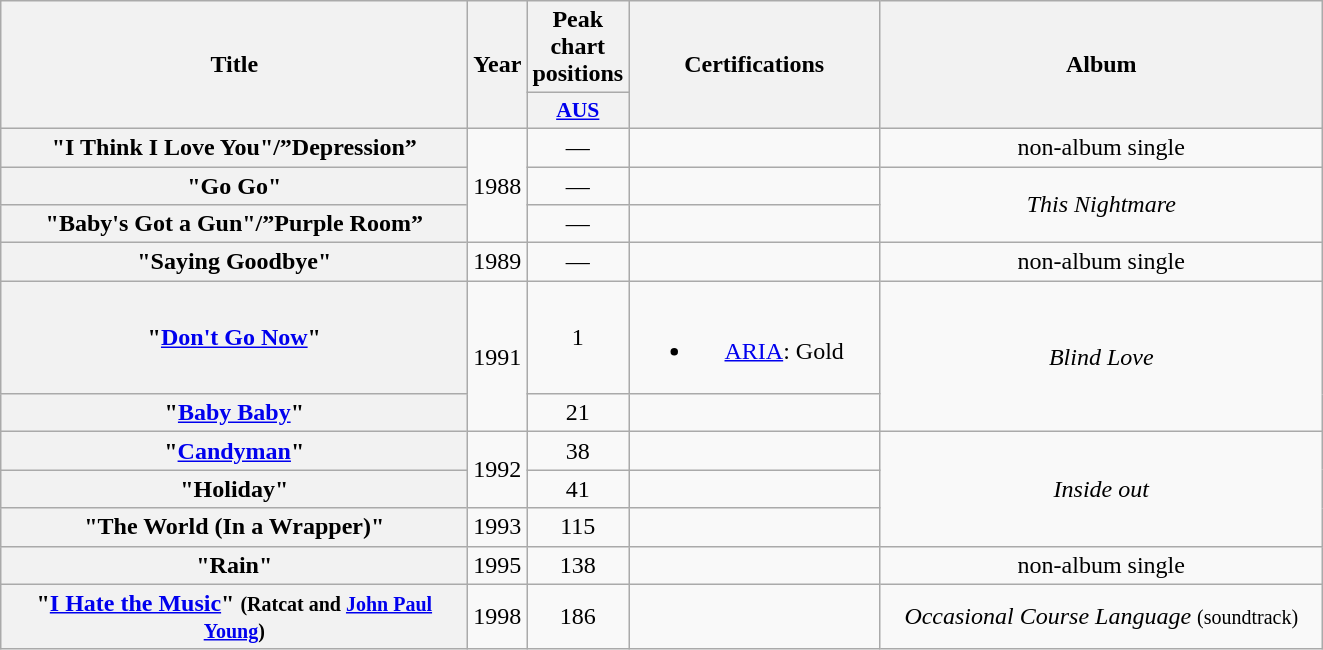<table class="wikitable plainrowheaders" style="text-align:center;" border="1">
<tr>
<th scope="col" rowspan="2" style="width:19em;">Title</th>
<th scope="col" rowspan="2" style="width:1em;">Year</th>
<th scope="col" colspan="1">Peak chart positions</th>
<th scope="col" rowspan="2" style="width:10em;">Certifications</th>
<th scope="col" rowspan="2" style="width:18em;">Album</th>
</tr>
<tr>
<th scope="col" style="width:3em;font-size:90%;"><a href='#'>AUS</a><br></th>
</tr>
<tr>
<th scope="row">"I Think I Love You"/”Depression”</th>
<td rowspan="3">1988</td>
<td>—</td>
<td></td>
<td>non-album single</td>
</tr>
<tr>
<th scope="row">"Go Go"</th>
<td>—</td>
<td></td>
<td rowspan="2"><em>This Nightmare</em></td>
</tr>
<tr>
<th scope="row">"Baby's Got a Gun"/”Purple Room”</th>
<td>—</td>
<td></td>
</tr>
<tr>
<th scope="row">"Saying Goodbye"</th>
<td>1989</td>
<td>—</td>
<td></td>
<td>non-album single</td>
</tr>
<tr>
<th scope="row">"<a href='#'>Don't Go Now</a>"</th>
<td rowspan="2">1991</td>
<td>1</td>
<td><br><ul><li><a href='#'>ARIA</a>: Gold</li></ul></td>
<td rowspan="2"><em>Blind Love</em></td>
</tr>
<tr>
<th scope="row">"<a href='#'>Baby Baby</a>"</th>
<td>21</td>
<td></td>
</tr>
<tr>
<th scope="row">"<a href='#'>Candyman</a>"</th>
<td rowspan="2">1992</td>
<td>38</td>
<td></td>
<td rowspan="3"><em>Inside out</em></td>
</tr>
<tr>
<th scope="row">"Holiday"</th>
<td>41</td>
<td></td>
</tr>
<tr>
<th scope="row">"The World (In a Wrapper)"</th>
<td>1993</td>
<td>115</td>
<td></td>
</tr>
<tr>
<th scope="row">"Rain"</th>
<td>1995</td>
<td>138</td>
<td></td>
<td>non-album single</td>
</tr>
<tr>
<th scope="row">"<a href='#'>I Hate the Music</a>" <small> (Ratcat and <a href='#'>John Paul Young</a>) </small></th>
<td>1998</td>
<td>186</td>
<td></td>
<td><em>Occasional Course Language</em> <small> (soundtrack)</small></td>
</tr>
</table>
